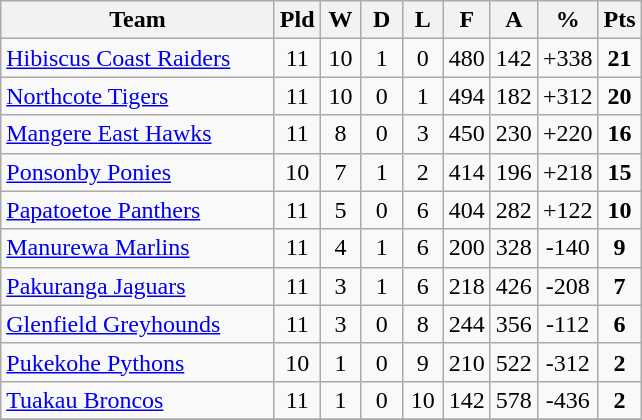<table class="wikitable" style="text-align:center;">
<tr>
<th width=175>Team</th>
<th width=20 abbr="Played">Pld</th>
<th width=20 abbr="Won">W</th>
<th width=20 abbr="Drawn">D</th>
<th width=20 abbr="Lost">L</th>
<th width=20 abbr="For">F</th>
<th width=20 abbr="Against">A</th>
<th width=20 abbr="Points">%</th>
<th width=20 abbr="Points">Pts</th>
</tr>
<tr>
<td style="text-align:left;"><a href='#'>Hibiscus Coast Raiders</a></td>
<td>11</td>
<td>10</td>
<td>1</td>
<td>0</td>
<td>480</td>
<td>142</td>
<td>+338</td>
<td><strong>21</strong></td>
</tr>
<tr>
<td style="text-align:left;"><a href='#'>Northcote Tigers</a></td>
<td>11</td>
<td>10</td>
<td>0</td>
<td>1</td>
<td>494</td>
<td>182</td>
<td>+312</td>
<td><strong>20</strong></td>
</tr>
<tr>
<td style="text-align:left;"><a href='#'>Mangere East Hawks</a></td>
<td>11</td>
<td>8</td>
<td>0</td>
<td>3</td>
<td>450</td>
<td>230</td>
<td>+220</td>
<td><strong>16</strong></td>
</tr>
<tr>
<td style="text-align:left;"><a href='#'>Ponsonby Ponies</a></td>
<td>10</td>
<td>7</td>
<td>1</td>
<td>2</td>
<td>414</td>
<td>196</td>
<td>+218</td>
<td><strong>15</strong></td>
</tr>
<tr>
<td style="text-align:left;"><a href='#'>Papatoetoe Panthers</a></td>
<td>11</td>
<td>5</td>
<td>0</td>
<td>6</td>
<td>404</td>
<td>282</td>
<td>+122</td>
<td><strong>10</strong></td>
</tr>
<tr>
<td style="text-align:left;"><a href='#'>Manurewa Marlins</a></td>
<td>11</td>
<td>4</td>
<td>1</td>
<td>6</td>
<td>200</td>
<td>328</td>
<td>-140</td>
<td><strong>9</strong></td>
</tr>
<tr>
<td style="text-align:left;"><a href='#'>Pakuranga Jaguars</a></td>
<td>11</td>
<td>3</td>
<td>1</td>
<td>6</td>
<td>218</td>
<td>426</td>
<td>-208</td>
<td><strong>7</strong></td>
</tr>
<tr>
<td style="text-align:left;"><a href='#'>Glenfield Greyhounds</a></td>
<td>11</td>
<td>3</td>
<td>0</td>
<td>8</td>
<td>244</td>
<td>356</td>
<td>-112</td>
<td><strong>6</strong></td>
</tr>
<tr>
<td style="text-align:left;"><a href='#'>Pukekohe Pythons</a></td>
<td>10</td>
<td>1</td>
<td>0</td>
<td>9</td>
<td>210</td>
<td>522</td>
<td>-312</td>
<td><strong>2</strong></td>
</tr>
<tr>
<td style="text-align:left;"><a href='#'>Tuakau Broncos</a></td>
<td>11</td>
<td>1</td>
<td>0</td>
<td>10</td>
<td>142</td>
<td>578</td>
<td>-436</td>
<td><strong>2</strong></td>
</tr>
<tr>
</tr>
</table>
